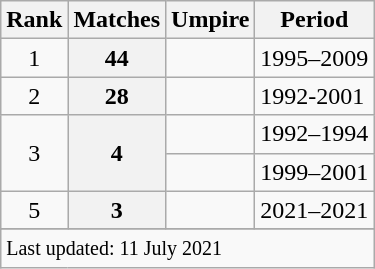<table class="wikitable plainrowheaders sortable">
<tr>
<th scope=col>Rank</th>
<th scope=col>Matches</th>
<th scope=col>Umpire</th>
<th scope=col>Period</th>
</tr>
<tr>
<td align=center>1</td>
<th scope=row style=text-align:center;>44</th>
<td></td>
<td>1995–2009</td>
</tr>
<tr>
<td align=center>2</td>
<th scope=row style=text-align:center;>28</th>
<td></td>
<td>1992-2001</td>
</tr>
<tr>
<td align=center rowspan=2>3</td>
<th scope=row style=text-align:center; rowspan=2>4</th>
<td></td>
<td>1992–1994</td>
</tr>
<tr>
<td></td>
<td>1999–2001</td>
</tr>
<tr>
<td align=center>5</td>
<th scope=row style=text-align:center;>3</th>
<td></td>
<td>2021–2021</td>
</tr>
<tr>
</tr>
<tr class=sortbottom>
<td colspan=4><small>Last updated: 11 July 2021</small></td>
</tr>
</table>
